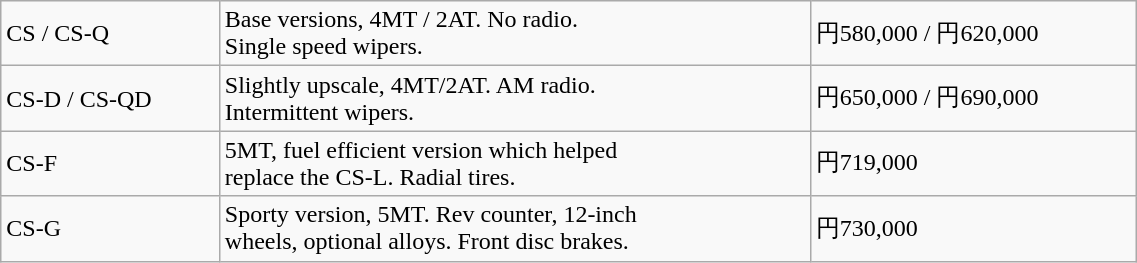<table class="wikitable" style="width:60%;">
<tr>
<td>CS / CS-Q</td>
<td>Base versions, 4MT / 2AT. No radio.<br>Single speed wipers.</td>
<td>円580,000 / 円620,000</td>
</tr>
<tr>
<td>CS-D / CS-QD</td>
<td>Slightly upscale, 4MT/2AT. AM radio.<br>Intermittent wipers.</td>
<td>円650,000 / 円690,000</td>
</tr>
<tr>
<td>CS-F</td>
<td>5MT, fuel efficient version which helped <br>replace the CS-L. Radial tires.</td>
<td>円719,000</td>
</tr>
<tr>
<td>CS-G</td>
<td>Sporty version, 5MT. Rev counter, 12-inch<br>wheels, optional alloys. Front disc brakes.</td>
<td>円730,000</td>
</tr>
</table>
